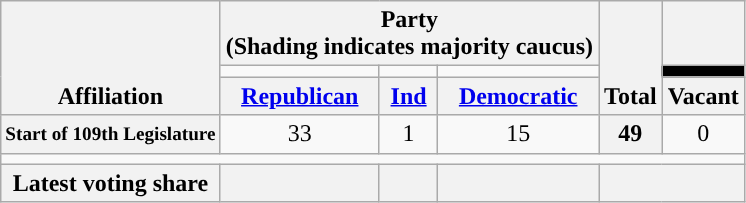<table class=wikitable style="text-align:center">
<tr style="vertical-align:bottom;">
<th rowspan=3>Affiliation</th>
<th colspan=3>Party <div>(Shading indicates majority caucus)</div></th>
<th rowspan=3>Total</th>
<th></th>
</tr>
<tr style="height:5px">
<td style="background-color:"></td>
<td style="background-color:"></td>
<td style="background-color:"></td>
<td style="background: black"></td>
</tr>
<tr>
<th><a href='#'>Republican</a></th>
<th><a href='#'>Ind</a></th>
<th><a href='#'>Democratic</a></th>
<th>Vacant</th>
</tr>
<tr>
<th nowrap style="font-size:80%">Start of 109th Legislature</th>
<td>33</td>
<td>1</td>
<td>15</td>
<th>49</th>
<td>0</td>
</tr>
<tr>
<td colspan=6></td>
</tr>
<tr>
<th>Latest voting share</th>
<th></th>
<th></th>
<th></th>
<th colspan=2></th>
</tr>
</table>
